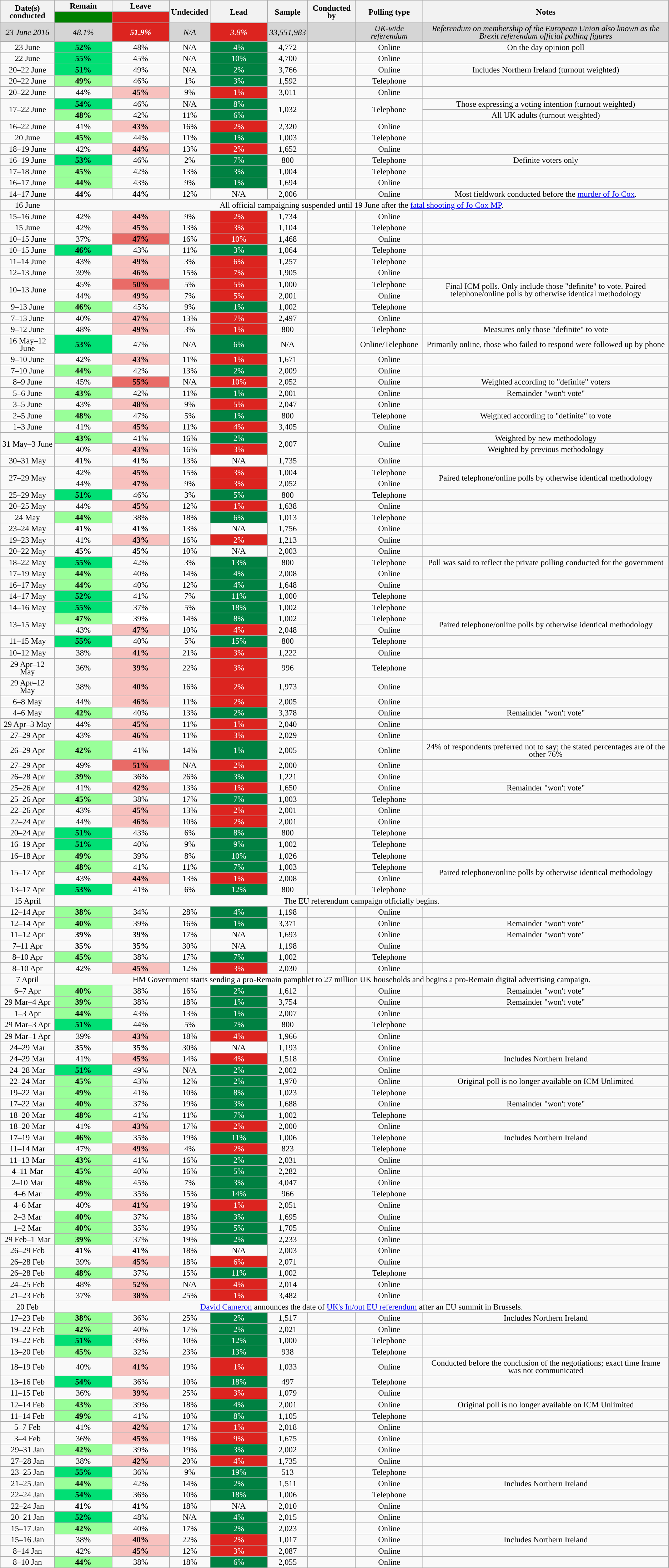<table class="wikitable sortable" style="text-align:center; font-size:95%; line-height:14px">
<tr>
<th rowspan="2">Date(s) conducted</th>
<th>Remain</th>
<th>Leave</th>
<th rowspan="2">Undecided</th>
<th rowspan="2">Lead</th>
<th rowspan="2">Sample</th>
<th rowspan="2">Conducted by</th>
<th rowspan="2">Polling type</th>
<th rowspan="2">Notes</th>
</tr>
<tr>
<th data-sort-="" style="background:green; color:white; width:100px;" type="number"></th>
<th data-sort-="" style="background:#dc241f; color:white; width:100px;" type="number"><br></th>
</tr>
<tr style="background:#d5d5d5; font-style:italic;">
<td data-sort-value="2016-06-23">23 June 2016</td>
<td>48.1%</td>
<td style="background:rgb(220, 36, 31); color:white; width:100px;"><strong>51.9%</strong></td>
<td>N/A</td>
<td style="background:rgb(220, 36, 31); color:white; width:100px;">3.8%</td>
<td>33,551,983</td>
<td> </td>
<td>UK-wide referendum</td>
<td>Referendum on membership of the European Union also known as the Brexit referendum official polling figures</td>
</tr>
<tr>
<td data-sort-value="2016-06-22">23 June</td>
<td style="background:rgb(1, 223, 116);"><strong>52%</strong></td>
<td>48%</td>
<td>N/A</td>
<td style="background:rgb(0, 129, 66); color:white;">4%</td>
<td>4,772</td>
<td></td>
<td>Online</td>
<td>On the day opinion poll</td>
</tr>
<tr>
<td data-sort-value="2016-06-22">22 June</td>
<td style="background: rgb(1, 223, 116);"><strong>55%</strong></td>
<td>45%</td>
<td>N/A</td>
<td style="background: rgb(0, 129, 66); color: white;">10%</td>
<td>4,700</td>
<td></td>
<td>Online</td>
<td></td>
</tr>
<tr>
<td data-sort-value="2016-06-22">20–22 June</td>
<td style="background: rgb(1, 223, 116);"><strong>51%</strong></td>
<td>49%</td>
<td>N/A</td>
<td style="background: rgb(0, 129, 66); color: white;">2%</td>
<td>3,766</td>
<td></td>
<td>Online</td>
<td>Includes Northern Ireland (turnout weighted)</td>
</tr>
<tr>
<td data-sort-value="2016-06-23">20–22 June</td>
<td style="background: rgb(153, 255, 153);"><strong>49%</strong></td>
<td>46%</td>
<td>1%</td>
<td style="background: rgb(0, 129, 66); color: white;">3%</td>
<td>1,592</td>
<td></td>
<td>Telephone</td>
<td></td>
</tr>
<tr>
<td data-sort-value="2016-06-22">20–22 June</td>
<td>44%</td>
<td style="background: rgb(248, 193, 190);"><strong>45%</strong></td>
<td>9%</td>
<td style="background: rgb(220, 36, 31); color: white;">1%</td>
<td>3,011</td>
<td></td>
<td>Online</td>
<td></td>
</tr>
<tr>
<td rowspan="2" data-sort-value="2016-06-22">17–22 June</td>
<td style="background: rgb(1, 223, 116);"><strong>54%</strong></td>
<td>46%</td>
<td>N/A</td>
<td style="background: rgb(0, 129, 66); color: white;">8%</td>
<td rowspan="2">1,032</td>
<td rowspan="2"></td>
<td rowspan="2">Telephone</td>
<td>Those expressing a voting intention (turnout weighted)</td>
</tr>
<tr>
<td style="background: rgb(153, 255, 153);"><strong>48%</strong></td>
<td>42%</td>
<td>11%</td>
<td style="background: rgb(0, 129, 66); color: white;">6%</td>
<td>All UK adults (turnout weighted)</td>
</tr>
<tr>
<td data-sort-value="2016-06-22">16–22 June</td>
<td>41%</td>
<td style="background: rgb(248, 193, 190);"><strong>43%</strong></td>
<td>16%</td>
<td style="background: rgb(220, 36, 31); color: white;">2%</td>
<td>2,320</td>
<td></td>
<td>Online</td>
<td></td>
</tr>
<tr>
<td data-sort-value="2016-06-21">20 June</td>
<td style="background: rgb(153, 255, 153);"><strong>45%</strong></td>
<td>44%</td>
<td>11%</td>
<td style="background: rgb(0, 129, 66); color: white;">1%</td>
<td>1,003</td>
<td></td>
<td>Telephone</td>
<td></td>
</tr>
<tr>
<td data-sort-value="2016-06-21">18–19 June</td>
<td>42%</td>
<td style="background: rgb(248, 193, 190);"><strong>44%</strong></td>
<td>13%</td>
<td style="background: rgb(220, 36, 31); color: white;">2%</td>
<td>1,652</td>
<td></td>
<td>Online</td>
<td></td>
</tr>
<tr>
<td data-sort-value="2016-06-21">16–19 June</td>
<td style="background: rgb(1, 223, 116);"><strong>53%</strong></td>
<td>46%</td>
<td>2%</td>
<td style="background: rgb(0, 129, 66); color: white;">7%</td>
<td>800</td>
<td></td>
<td>Telephone</td>
<td>Definite voters only</td>
</tr>
<tr>
<td data-sort-value="2016-06-19">17–18 June</td>
<td style="background: rgb(153, 255, 153);"><strong>45%</strong></td>
<td>42%</td>
<td>13%</td>
<td style="background: rgb(0, 129, 66); color: white;">3%</td>
<td>1,004</td>
<td></td>
<td>Telephone</td>
<td></td>
</tr>
<tr>
<td data-sort-value="2016-06-17">16–17 June</td>
<td style="background: rgb(153, 255, 153);"><strong>44%</strong></td>
<td>43%</td>
<td>9%</td>
<td style="background: rgb(0, 129, 66); color: white;">1%</td>
<td>1,694</td>
<td></td>
<td>Online</td>
<td></td>
</tr>
<tr>
<td data-sort-value="2016-06-17">14–17 June</td>
<td><strong>44%</strong></td>
<td><strong>44%</strong></td>
<td>12%</td>
<td>N/A</td>
<td>2,006</td>
<td></td>
<td>Online</td>
<td>Most fieldwork conducted before the <a href='#'>murder of Jo Cox</a>.</td>
</tr>
<tr>
<td data-sort-value="2016-06-16">16 June</td>
<td colspan="8">All official campaigning suspended until 19 June after the <a href='#'>fatal shooting of Jo Cox MP</a>.</td>
</tr>
<tr>
<td data-sort-value="2016-06-17">15–16 June</td>
<td>42%</td>
<td style="background: rgb(248, 193, 190);"><strong>44%</strong></td>
<td>9%</td>
<td style="background: rgb(220, 36, 31); color: white;">2%</td>
<td>1,734</td>
<td></td>
<td>Online</td>
<td></td>
</tr>
<tr>
<td data-sort-value="2016-06-16">15 June</td>
<td>42%</td>
<td style="background: rgb(248, 193, 190);"><strong>45%</strong></td>
<td>13%</td>
<td style="background: rgb(220, 36, 31); color: white;">3%</td>
<td>1,104</td>
<td></td>
<td>Telephone</td>
<td></td>
</tr>
<tr>
<td>10–15 June</td>
<td>37%</td>
<td style="background: rgb(233, 107, 103);"><strong>47%</strong></td>
<td>16%</td>
<td style="background: rgb(220, 36, 31); color: white;">10%</td>
<td>1,468</td>
<td></td>
<td>Online</td>
<td></td>
</tr>
<tr>
<td data-sort-value="2016-06-15">10–15 June</td>
<td style="background: rgb(1, 223, 116);"><strong>46%</strong></td>
<td>43%</td>
<td>11%</td>
<td style="background: rgb(0, 129, 66); color: white;">3%</td>
<td>1,064</td>
<td></td>
<td>Telephone</td>
<td></td>
</tr>
<tr>
<td data-sort-value="2016-06-16">11–14 June</td>
<td>43%</td>
<td style="background: rgb(248, 193, 190);"><strong>49%</strong></td>
<td>3%</td>
<td style="background: rgb(220, 36, 31); color: white;">6%</td>
<td>1,257</td>
<td></td>
<td>Telephone</td>
<td></td>
</tr>
<tr>
<td data-sort-value="2016-06-14">12–13 June</td>
<td>39%</td>
<td style="background: rgb(248, 193, 190);"><strong>46%</strong></td>
<td>15%</td>
<td style="background: rgb(220, 36, 31); color: white;">7%</td>
<td>1,905</td>
<td></td>
<td>Online</td>
<td></td>
</tr>
<tr>
<td rowspan="2" data-sort-value="2016-06-14">10–13 June</td>
<td>45%</td>
<td style="background:rgb(233, 107, 103);"><strong>50%</strong></td>
<td>5%</td>
<td style="background: rgb(220, 36, 31); color: white;">5%</td>
<td>1,000</td>
<td rowspan="2"></td>
<td>Telephone</td>
<td rowspan="2">Final ICM polls. Only include those "definite" to vote. Paired telephone/online polls by otherwise identical methodology</td>
</tr>
<tr>
<td>44%</td>
<td style="background: rgb(248, 193, 190);"><strong>49%</strong></td>
<td>7%</td>
<td style="background: rgb(220, 36, 31); color: white;">5%</td>
<td>2,001</td>
<td>Online</td>
</tr>
<tr>
<td data-sort-value="2016-06-13">9–13 June</td>
<td style="background: rgb(153, 255, 153);"><strong>46%</strong></td>
<td>45%</td>
<td>9%</td>
<td style="background: rgb(0, 129, 66); color: white;">1%</td>
<td>1,002</td>
<td></td>
<td>Telephone</td>
<td></td>
</tr>
<tr>
<td data-sort-value="2016-06-13">7–13 June</td>
<td>40%</td>
<td style="background: rgb(248, 193, 190);"><strong>47%</strong></td>
<td>13%</td>
<td style="background: rgb(220, 36, 31); color: white;">7%</td>
<td>2,497</td>
<td></td>
<td>Online</td>
<td></td>
</tr>
<tr>
<td data-sort-value="2016-06-10">9–12 June</td>
<td>48%</td>
<td style="background: rgb(248, 193, 190);"><strong>49%</strong></td>
<td>3%</td>
<td style="background: rgb(220, 36, 31); color: white;">1%</td>
<td>800</td>
<td></td>
<td>Telephone</td>
<td>Measures only those "definite" to vote</td>
</tr>
<tr>
<td data-sort-value="2016-06-21">16 May–12 June</td>
<td style="background: rgb(1, 223, 116);"><strong>53%</strong></td>
<td>47%</td>
<td>N/A</td>
<td style="background: rgb(0, 129, 66); color: white;">6%</td>
<td>N/A</td>
<td></td>
<td>Online/Telephone</td>
<td>Primarily online, those who failed to respond were followed up by phone</td>
</tr>
<tr>
<td data-sort-value="2016-06-10">9–10 June</td>
<td>42%</td>
<td style="background: rgb(248, 193, 190);"><strong>43%</strong></td>
<td data-sort-value="0.01">11%</td>
<td style="background: rgb(220, 36, 31); color: white;">1%</td>
<td>1,671</td>
<td></td>
<td>Online</td>
<td></td>
</tr>
<tr>
<td data-sort-value="2016-06-10">7–10 June</td>
<td style="background: rgb(153, 255, 153);"><strong>44%</strong></td>
<td>42%</td>
<td>13%</td>
<td style="background: rgb(0, 129, 66); color: white;">2%</td>
<td>2,009</td>
<td></td>
<td>Online</td>
<td></td>
</tr>
<tr>
<td data-sort-value="2016-06-09">8–9 June</td>
<td>45%</td>
<td style="background: rgb(233, 107, 103);"><strong>55%</strong></td>
<td data-sort-value="0.01">N/A</td>
<td style="background: rgb(220, 36, 31); color: white;">10%</td>
<td>2,052</td>
<td></td>
<td>Online</td>
<td>Weighted according to "definite" voters</td>
</tr>
<tr>
<td data-sort-value="2016-06-06">5–6 June</td>
<td style="background: rgb(153, 255, 153);"><strong>43%</strong></td>
<td>42%</td>
<td>11%</td>
<td style="background: rgb(0, 129, 66); color: white;">1%</td>
<td>2,001</td>
<td></td>
<td>Online</td>
<td>Remainder "won't vote"</td>
</tr>
<tr>
<td data-sort-value="2016-06-06">3–5 June</td>
<td>43%</td>
<td style="background: rgb(248, 193, 190);"><strong>48%</strong></td>
<td>9%</td>
<td style="background: rgb(220, 36, 31); color: white;">5%</td>
<td>2,047</td>
<td></td>
<td>Online</td>
<td></td>
</tr>
<tr>
<td data-sort-value="2016-06-06">2–5 June</td>
<td style="background: rgb(153, 255, 153);"><strong>48%</strong></td>
<td>47%</td>
<td>5%</td>
<td style="background: rgb(0, 129, 66); color: white;">1%</td>
<td>800</td>
<td></td>
<td>Telephone</td>
<td>Weighted according to "definite" to vote</td>
</tr>
<tr>
<td data-sort-value="2016-06-03">1–3 June</td>
<td>41%</td>
<td style="background: rgb(248, 193, 190);"><strong>45%</strong></td>
<td>11%</td>
<td style="background: rgb(220, 36, 31); color: white;">4%</td>
<td>3,405</td>
<td></td>
<td>Online</td>
<td></td>
</tr>
<tr>
<td rowspan="2" data-sort-value="2016-06-4">31 May–3 June</td>
<td style="background: rgb(153, 255, 153);"><strong>43%</strong></td>
<td>41%</td>
<td>16%</td>
<td style="background: rgb(0, 129, 66); color: white;">2%</td>
<td rowspan="2">2,007</td>
<td rowspan="2"></td>
<td rowspan="2">Online</td>
<td>Weighted by new methodology</td>
</tr>
<tr>
<td>40%</td>
<td style="background: rgb(248, 193, 190);"><strong>43%</strong></td>
<td>16%</td>
<td style="background: rgb(220, 36, 31); color: white;">3%</td>
<td>Weighted by previous methodology</td>
</tr>
<tr>
<td data-sort-value="2016-06-1">30–31 May</td>
<td><strong>41%</strong></td>
<td><strong>41%</strong></td>
<td>13%</td>
<td>N/A</td>
<td>1,735</td>
<td></td>
<td>Online</td>
<td></td>
</tr>
<tr>
<td rowspan="2" data-sort-value="2016-05-31">27–29 May</td>
<td>42%</td>
<td style="background:rgb(248, 193, 190);"><strong>45%</strong></td>
<td>15%</td>
<td style="background: rgb(220, 36, 31); color: white;">3%</td>
<td>1,004</td>
<td rowspan="2"></td>
<td>Telephone</td>
<td rowspan="2">Paired telephone/online polls by otherwise identical methodology</td>
</tr>
<tr>
<td>44%</td>
<td style="background: rgb(248, 193, 190);"><strong>47%</strong></td>
<td>9%</td>
<td style="background: rgb(220, 36, 31); color: white;">3%</td>
<td>2,052</td>
<td>Online</td>
</tr>
<tr>
<td data-sort-value="2016-05-29">25–29 May</td>
<td style="background: rgb(1, 223, 116);"><strong>51%</strong></td>
<td>46%</td>
<td>3%</td>
<td style="background: rgb(0, 129, 66); color: white;">5%</td>
<td>800</td>
<td></td>
<td>Telephone</td>
<td></td>
</tr>
<tr>
<td data-sort-value="2016-05-25">20–25 May</td>
<td>44%</td>
<td style="background: rgb(248, 193, 190);"><strong>45%</strong></td>
<td>12%</td>
<td style="background: rgb(220, 36, 31); color: white;">1%</td>
<td>1,638</td>
<td></td>
<td>Online</td>
<td></td>
</tr>
<tr>
<td data-sort-value="2016-05-25">24 May</td>
<td style="background: rgb(153, 255, 153);"><strong>44%</strong></td>
<td>38%</td>
<td>18%</td>
<td style="background: rgb(0, 129, 66); color: white;">6%</td>
<td>1,013</td>
<td></td>
<td>Telephone</td>
<td></td>
</tr>
<tr>
<td data-sort-value="2016-05-25">23–24 May</td>
<td><strong>41%</strong></td>
<td><strong>41%</strong></td>
<td>13%</td>
<td>N/A</td>
<td>1,756</td>
<td></td>
<td>Online</td>
<td></td>
</tr>
<tr>
<td data-sort-value="2016-05-23">19–23 May</td>
<td>41%</td>
<td style="background: rgb(248, 193, 190);"><strong>43%</strong></td>
<td>16%</td>
<td style="background: rgb(220, 36, 31); color: white;">2%</td>
<td>1,213</td>
<td></td>
<td>Online</td>
<td></td>
</tr>
<tr>
<td data-sort-value="2016-05-24">20–22 May</td>
<td><strong>45%</strong></td>
<td><strong>45%</strong></td>
<td>10%</td>
<td>N/A</td>
<td>2,003</td>
<td></td>
<td>Online</td>
<td></td>
</tr>
<tr>
<td data-sort-value="2016-05-22">18–22 May</td>
<td style="background: rgb(1, 223, 116);"><strong>55%</strong></td>
<td>42%</td>
<td>3%</td>
<td style="background: rgb(0, 129, 66); color: white;">13%</td>
<td>800</td>
<td></td>
<td>Telephone</td>
<td>Poll was said to reflect the private polling conducted for the government</td>
</tr>
<tr>
<td data-sort-value="2016-05-21">17–19 May</td>
<td style="background: rgb(153, 255, 153);"><strong>44%</strong></td>
<td>40%</td>
<td>14%</td>
<td style="background: rgb(0, 129, 66); color: white;">4%</td>
<td>2,008</td>
<td></td>
<td>Online</td>
<td></td>
</tr>
<tr>
<td data-sort-value="2016-05-20">16–17 May</td>
<td style="background: rgb(153, 255, 153);"><strong>44%</strong></td>
<td>40%</td>
<td>12%</td>
<td style="background: rgb(0, 129, 66); color: white;">4%</td>
<td>1,648</td>
<td></td>
<td>Online</td>
<td></td>
</tr>
<tr>
<td data-sort-value="2016-05-19">14–17 May</td>
<td style="background: rgb(1, 223, 116);"><strong>52%</strong></td>
<td>41%</td>
<td>7%</td>
<td style="background: rgb(0, 129, 66); color: white;">11%</td>
<td>1,000</td>
<td></td>
<td>Telephone</td>
<td></td>
</tr>
<tr>
<td data-sort-value="2016-05-18">14–16 May</td>
<td style="background: rgb(1, 223, 116);"><strong>55%</strong></td>
<td>37%</td>
<td>5%</td>
<td style="background: rgb(0, 129, 66); color: white;">18%</td>
<td>1,002</td>
<td></td>
<td>Telephone</td>
<td></td>
</tr>
<tr>
<td rowspan="2" data-sort-value="2016-05-16">13–15 May</td>
<td style="background:rgb(153, 255, 153);"><strong>47%</strong></td>
<td style="background: white">39%</td>
<td>14%</td>
<td style="background: rgb(0, 129, 66); color: white;">8%</td>
<td>1,002</td>
<td rowspan="2"></td>
<td>Telephone</td>
<td rowspan="2">Paired telephone/online polls by otherwise identical methodology</td>
</tr>
<tr>
<td>43%</td>
<td style="background: rgb(248, 193, 190);"><strong>47%</strong></td>
<td>10%</td>
<td style="background: rgb(220, 36, 31); color: white;">4%</td>
<td>2,048</td>
<td>Online</td>
</tr>
<tr>
<td data-sort-value="2016-05-17">11–15 May</td>
<td style="background: rgb(1, 223, 116);"><strong>55%</strong></td>
<td>40%</td>
<td>5%</td>
<td style="background: rgb(0, 129, 66); color: white;">15%</td>
<td>800</td>
<td></td>
<td>Telephone</td>
<td></td>
</tr>
<tr>
<td data-sort-value="2016-05-17">10–12 May</td>
<td>38%</td>
<td style="background: rgb(248, 193, 190);"><strong>41%</strong></td>
<td>21%</td>
<td style="background: rgb(220, 36, 31); color: white;">3%</td>
<td>1,222</td>
<td></td>
<td>Online</td>
<td></td>
</tr>
<tr>
<td data-sort-value="2016-05-20">29 Apr–12 May</td>
<td>36%</td>
<td style="background: rgb(248, 193, 190);"><strong>39%</strong></td>
<td>22%</td>
<td style="background: rgb(220, 36, 31); color: white;">3%</td>
<td>996</td>
<td></td>
<td>Telephone</td>
<td></td>
</tr>
<tr>
<td data-sort-value="2016-05-20">29 Apr–12 May</td>
<td>38%</td>
<td style="background: rgb(248, 193, 190);"><strong>40%</strong></td>
<td>16%</td>
<td style="background: rgb(220, 36, 31); color: white;">2%</td>
<td>1,973</td>
<td></td>
<td>Online</td>
<td></td>
</tr>
<tr>
<td data-sort-value="2016-05-09">6–8 May</td>
<td>44%</td>
<td style="background: rgb(248, 193, 190);"><strong>46%</strong></td>
<td>11%</td>
<td style="background: rgb(220, 36, 31); color: white;">2%</td>
<td>2,005</td>
<td></td>
<td>Online</td>
<td></td>
</tr>
<tr>
<td data-sort-value="2016-05-06">4–6 May</td>
<td style="background: rgb(153, 255, 153);"><strong>42%</strong></td>
<td>40%</td>
<td>13%</td>
<td style="background: rgb(0, 129, 66); color: white;">2%</td>
<td>3,378</td>
<td></td>
<td>Online</td>
<td>Remainder "won't vote"</td>
</tr>
<tr>
<td data-sort-value="2016-05-03">29 Apr–3 May</td>
<td>44%</td>
<td style="background: rgb(248, 193, 190);"><strong>45%</strong></td>
<td>11%</td>
<td style="background: rgb(220, 36, 31); color: white;">1%</td>
<td>2,040</td>
<td></td>
<td>Online</td>
<td></td>
</tr>
<tr>
<td data-sort-value="2016-05-01">27–29 Apr</td>
<td>43%</td>
<td style="background: rgb(248, 193, 190);"><strong>46%</strong></td>
<td>11%</td>
<td style="background: rgb(220, 36, 31); color: white;">3%</td>
<td>2,029</td>
<td></td>
<td>Online</td>
<td></td>
</tr>
<tr>
<td data-sort-value="2016-04-29">26–29 Apr</td>
<td style="background: rgb(153, 255, 153);"><strong>42%</strong></td>
<td>41%</td>
<td>14%</td>
<td style="background: rgb(0, 129, 66); color: white;">1%</td>
<td>2,005</td>
<td></td>
<td>Online</td>
<td>24% of respondents preferred not to say; the stated percentages are of the other 76%</td>
</tr>
<tr>
<td data-sort-value="2016-04-29">27–29 Apr</td>
<td>49%</td>
<td style="background: rgb(233, 107, 103);"><strong>51%</strong></td>
<td data-sort-value="0.01">N/A</td>
<td style="background: rgb(220, 36, 31); color: white;">2%</td>
<td>2,000</td>
<td></td>
<td>Online</td>
<td></td>
</tr>
<tr>
<td data-sort-value="2016-05-04">26–28 Apr</td>
<td style="background: rgb(153, 255, 153);"><strong>39%</strong></td>
<td>36%</td>
<td>26%</td>
<td style="background: rgb(0, 129, 66); color: white;">3%</td>
<td>1,221</td>
<td> </td>
<td>Online</td>
<td></td>
</tr>
<tr>
<td data-sort-value="2016-04-28">25–26 Apr</td>
<td>41%</td>
<td style="background: rgb(248, 193, 190);"><strong>42%</strong></td>
<td>13%</td>
<td style="background: rgb(220, 36, 31); color: white;">1%</td>
<td>1,650</td>
<td></td>
<td>Online</td>
<td>Remainder "won't vote"</td>
</tr>
<tr>
<td data-sort-value="2016-04-27">25–26 Apr</td>
<td style="background: rgb(153, 255, 153);"><strong>45%</strong></td>
<td>38%</td>
<td>17%</td>
<td style="background: rgb(0, 129, 66); color: white;">7%</td>
<td>1,003</td>
<td></td>
<td>Telephone</td>
<td></td>
</tr>
<tr>
<td data-sort-value="2016-05-04">22–26 Apr</td>
<td>43%</td>
<td style="background: rgb(248, 193, 190);"><strong>45%</strong></td>
<td>13%</td>
<td style="background: rgb(220, 36, 31); color: white;">2%</td>
<td>2,001</td>
<td></td>
<td>Online</td>
<td></td>
</tr>
<tr>
<td data-sort-value="2016-04-26">22–24 Apr</td>
<td>44%</td>
<td style="background: rgb(248, 193, 190);"><strong>46%</strong></td>
<td>10%</td>
<td style="background: rgb(220, 36, 31); color: white;">2%</td>
<td>2,001</td>
<td></td>
<td>Online</td>
<td></td>
</tr>
<tr>
<td data-sort-value="2016-04-26">20–24 Apr</td>
<td style="background: rgb(1, 223, 116);"><strong>51%</strong></td>
<td>43%</td>
<td>6%</td>
<td style="background: rgb(0, 129, 66); color: white;">8%</td>
<td>800</td>
<td></td>
<td>Telephone</td>
<td></td>
</tr>
<tr>
<td data-sort-value="2016-04-21">16–19 Apr</td>
<td style="background:rgb(1, 223, 116);"><strong>51%</strong></td>
<td>40%</td>
<td>9%</td>
<td style="background: rgb(0, 129, 66); color: white;">9%</td>
<td>1,002</td>
<td></td>
<td>Telephone</td>
<td></td>
</tr>
<tr>
<td data-sort-value="2016-04-20">16–18 Apr</td>
<td style="background: rgb(153, 255, 153);"><strong>49%</strong></td>
<td>39%</td>
<td>8%</td>
<td style="background: rgb(0, 129, 66); color: white;">10%</td>
<td>1,026</td>
<td></td>
<td>Telephone</td>
<td></td>
</tr>
<tr>
<td rowspan="2" data-sort-value="2016-04-18">15–17 Apr</td>
<td style="background:rgb(153, 255, 153);"><strong>48%</strong></td>
<td style="background:white;">41%</td>
<td>11%</td>
<td style="background: rgb(0, 129, 66); color: white;">7%</td>
<td>1,003</td>
<td rowspan="2"></td>
<td>Telephone</td>
<td rowspan="2">Paired telephone/online polls by otherwise identical methodology</td>
</tr>
<tr>
<td>43%</td>
<td style="background: rgb(248, 193, 190);"><strong>44%</strong></td>
<td>13%</td>
<td style="background: rgb(220, 36, 31); color: white;">1%</td>
<td>2,008</td>
<td>Online</td>
</tr>
<tr>
<td data-sort-value="2016-04-19">13–17 Apr</td>
<td style="background: rgb(1, 223, 116);"><strong>53%</strong></td>
<td>41%</td>
<td>6%</td>
<td style="background: rgb(0, 129, 66); color: white;">12%</td>
<td>800</td>
<td></td>
<td>Telephone</td>
<td></td>
</tr>
<tr>
<td data-sort-value="2016-04-15">15 April</td>
<td colspan="8">The EU referendum campaign officially begins.</td>
</tr>
<tr>
<td data-sort-value="2016-04-14">12–14 Apr</td>
<td style="background: rgb(153, 255, 153);"><strong>38%</strong></td>
<td>34%</td>
<td>28%</td>
<td style="background: rgb(0, 129, 66); color: white;">4%</td>
<td>1,198</td>
<td></td>
<td>Online</td>
<td></td>
</tr>
<tr>
<td data-sort-value="2016-04-14">12–14 Apr</td>
<td style="background: rgb(153, 255, 153);"><strong>40%</strong></td>
<td>39%</td>
<td>16%</td>
<td style="background: rgb(0, 129, 66); color: white;">1%</td>
<td>3,371</td>
<td></td>
<td>Online</td>
<td>Remainder "won't vote"</td>
</tr>
<tr>
<td data-sort-value="2016-04-12">11–12 Apr</td>
<td><strong>39%</strong></td>
<td><strong>39%</strong></td>
<td>17%</td>
<td>N/A</td>
<td>1,693</td>
<td></td>
<td>Online</td>
<td>Remainder "won't vote"</td>
</tr>
<tr>
<td data-sort-value="2016-04-14">7–11 Apr</td>
<td><strong>35%</strong></td>
<td><strong>35%</strong></td>
<td>30%</td>
<td>N/A</td>
<td>1,198</td>
<td></td>
<td>Online</td>
<td></td>
</tr>
<tr>
<td data-sort-value="2016-04-18">8–10 Apr</td>
<td style="background:rgb(153, 255, 153);"><strong>45%</strong></td>
<td>38%</td>
<td>17%</td>
<td style="background: rgb(0, 129, 66); color: white;">7%</td>
<td>1,002</td>
<td></td>
<td>Telephone</td>
<td></td>
</tr>
<tr>
<td data-sort-value="2016-04-12">8–10 Apr</td>
<td>42%</td>
<td style="background: rgb(248, 193, 190);"><strong>45%</strong></td>
<td>12%</td>
<td style="background: rgb(220, 36, 31); color: white;">3%</td>
<td>2,030</td>
<td></td>
<td>Online</td>
<td></td>
</tr>
<tr>
<td data-sort-value="2016-04-07">7 April</td>
<td colspan="8">HM Government starts sending a pro-Remain pamphlet to 27 million UK households and begins a pro-Remain digital advertising campaign.</td>
</tr>
<tr>
<td data-sort-value="2016-04-07">6–7 Apr</td>
<td style="background: rgb(153, 255, 153);"><strong>40%</strong></td>
<td>38%</td>
<td>16%</td>
<td style="background: rgb(0, 129, 66); color: white;">2%</td>
<td>1,612</td>
<td></td>
<td>Online</td>
<td>Remainder "won't vote"</td>
</tr>
<tr>
<td data-sort-value="2016-04-06">29 Mar–4 Apr</td>
<td style="background: rgb(153, 255, 153);"><strong>39%</strong></td>
<td>38%</td>
<td>18%</td>
<td style="background: rgb(0, 129, 66); color: white;">1%</td>
<td>3,754</td>
<td></td>
<td>Online</td>
<td>Remainder "won't vote"</td>
</tr>
<tr>
<td data-sort-value="2016-04-06">1–3 Apr</td>
<td style="background: rgb(153, 255, 153);"><strong>44%</strong></td>
<td>43%</td>
<td>13%</td>
<td style="background: rgb(0, 129, 66); color: white;">1%</td>
<td>2,007</td>
<td></td>
<td>Online</td>
<td></td>
</tr>
<tr>
<td data-sort-value="2016-04-04">29 Mar–3 Apr</td>
<td style="background: rgb(1, 223, 116);"><strong>51%</strong></td>
<td>44%</td>
<td>5%</td>
<td style="background: rgb(0, 129, 66); color: white;">7%</td>
<td>800</td>
<td></td>
<td>Telephone</td>
<td></td>
</tr>
<tr>
<td data-sort-value="2016-04-01">29 Mar–1 Apr</td>
<td>39%</td>
<td style="background: rgb(248, 193, 190);"><strong>43%</strong></td>
<td>18%</td>
<td style="background: rgb(220, 36, 31); color: white;">4%</td>
<td>1,966</td>
<td></td>
<td>Online</td>
<td></td>
</tr>
<tr>
<td data-sort-value="2016-03-31">24–29 Mar</td>
<td><strong>35%</strong></td>
<td><strong>35%</strong></td>
<td>30%</td>
<td>N/A</td>
<td>1,193</td>
<td></td>
<td>Online</td>
<td></td>
</tr>
<tr>
<td data-sort-value="2016-03-31">24–29 Mar</td>
<td>41%</td>
<td style="background: rgb(248, 193, 190);"><strong>45%</strong></td>
<td>14%</td>
<td style="background: rgb(220, 36, 31); color: white;">4%</td>
<td>1,518</td>
<td></td>
<td>Online</td>
<td>Includes Northern Ireland</td>
</tr>
<tr>
<td data-sort-value="2016-03-31">24–28 Mar</td>
<td style="background: rgb(1, 223, 116);"><strong>51%</strong></td>
<td>49%</td>
<td data-sort-value="0.01">N/A</td>
<td style="background: rgb(0, 129, 66); color: white;">2%</td>
<td>2,002</td>
<td></td>
<td>Online</td>
<td></td>
</tr>
<tr>
<td data-sort-value="2016-03-24">22–24 Mar</td>
<td style="background: rgb(153, 255, 153);"><strong>45%</strong></td>
<td>43%</td>
<td>12%</td>
<td style="background: rgb(0, 129, 66); color: white;">2%</td>
<td>1,970</td>
<td></td>
<td>Online</td>
<td>Original poll is no longer available on ICM Unlimited</td>
</tr>
<tr>
<td data-sort-value="2016-03-29">19–22 Mar</td>
<td style="background: rgb(153,255,153);"><strong>49%</strong></td>
<td>41%</td>
<td>10%</td>
<td style="background: rgb(0, 129, 66); color: white;">8%</td>
<td>1,023</td>
<td></td>
<td>Telephone</td>
<td></td>
</tr>
<tr>
<td data-sort-value="2016-03-29">17–22 Mar</td>
<td style="background: rgb(153, 255, 153);"><strong>40%</strong></td>
<td>37%</td>
<td>19%</td>
<td style="background: rgb(0, 129, 66); color: white;">3%</td>
<td>1,688</td>
<td></td>
<td>Online</td>
<td>Remainder "won't vote"</td>
</tr>
<tr>
<td data-sort-value="2016-03-20">18–20 Mar</td>
<td style="background:rgb(153, 255, 153);"><strong>48%</strong></td>
<td>41%</td>
<td>11%</td>
<td style="background: rgb(0, 129, 66); color: white;">7%</td>
<td>1,002</td>
<td></td>
<td>Telephone</td>
<td></td>
</tr>
<tr>
<td data-sort-value="2016-03-20">18–20 Mar</td>
<td>41%</td>
<td style="background: rgb(248, 193, 190);"><strong>43%</strong></td>
<td>17%</td>
<td style="background: rgb(220, 36, 31); color: white;">2%</td>
<td>2,000</td>
<td></td>
<td>Online</td>
<td></td>
</tr>
<tr>
<td data-sort-value="2016-03-19">17–19 Mar</td>
<td style="background:rgb(153, 255, 153);"><strong>46%</strong></td>
<td>35%</td>
<td>19%</td>
<td style="background: rgb(0, 129, 66); color: white;">11%</td>
<td>1,006</td>
<td></td>
<td>Telephone</td>
<td>Includes Northern Ireland</td>
</tr>
<tr>
<td data-sort-value="2016-03-14">11–14 Mar</td>
<td>47%</td>
<td style="background: rgb(248, 193, 190);"><strong>49%</strong></td>
<td>4%</td>
<td style="background: rgb(220, 36, 31); color: white;">2%</td>
<td>823</td>
<td></td>
<td>Telephone</td>
<td></td>
</tr>
<tr>
<td data-sort-value="2016-03-13">11–13 Mar</td>
<td style="background: rgb(153, 255, 153);"><strong>43%</strong></td>
<td>41%</td>
<td>16%</td>
<td style="background: rgb(0, 129, 66); color: white;">2%</td>
<td>2,031</td>
<td></td>
<td>Online</td>
<td></td>
</tr>
<tr>
<td data-sort-value="2016-03-12">4–11 Mar</td>
<td style="background: rgb(153, 255, 153);"><strong>45%</strong></td>
<td>40%</td>
<td>16%</td>
<td style="background: rgb(0, 129, 66); color: white;">5%</td>
<td>2,282</td>
<td></td>
<td>Online</td>
<td></td>
</tr>
<tr>
<td data-sort-value="2016-03-10">2–10 Mar</td>
<td style="background: rgb(153, 255, 153);"><strong>48%</strong></td>
<td>45%</td>
<td>7%</td>
<td style="background: rgb(0, 129, 66); color: white;">3%</td>
<td>4,047</td>
<td></td>
<td>Online</td>
<td></td>
</tr>
<tr>
<td data-sort-value="2016-03-06">4–6 Mar</td>
<td style="background: rgb(153, 255, 153);"><strong>49%</strong></td>
<td>35%</td>
<td>15%</td>
<td style="background: rgb(0, 129, 66); color: white;">14%</td>
<td>966</td>
<td></td>
<td>Telephone</td>
<td></td>
</tr>
<tr>
<td data-sort-value="2016-03-06">4–6 Mar</td>
<td>40%</td>
<td style="background: rgb(248, 193, 190);"><strong>41%</strong></td>
<td>19%</td>
<td style="background: rgb(220, 36, 31); color: white;">1%</td>
<td>2,051</td>
<td></td>
<td>Online</td>
<td></td>
</tr>
<tr>
<td data-sort-value="2016-03-03">2–3 Mar</td>
<td style="background: rgb(153, 255, 153);"><strong>40%</strong></td>
<td>37%</td>
<td>18%</td>
<td style="background: rgb(0, 129, 66); color: white;">3%</td>
<td>1,695</td>
<td></td>
<td>Online</td>
<td></td>
</tr>
<tr>
<td data-sort-value="2016-03-02">1–2 Mar</td>
<td style="background: rgb(153, 255, 153);"><strong>40%</strong></td>
<td>35%</td>
<td>19%</td>
<td style="background: rgb(0, 129, 66); color: white;">5%</td>
<td>1,705</td>
<td></td>
<td>Online</td>
<td></td>
</tr>
<tr>
<td data-sort-value="2016-03-01">29 Feb–1 Mar</td>
<td style="background: rgb(153, 255, 153);"><strong>39%</strong></td>
<td>37%</td>
<td>19%</td>
<td style="background: rgb(0, 129, 66); color: white;">2%</td>
<td>2,233</td>
<td></td>
<td>Online</td>
<td></td>
</tr>
<tr>
<td data-sort-value="2016-02-29">26–29 Feb</td>
<td><strong>41%</strong></td>
<td><strong>41%</strong></td>
<td>18%</td>
<td>N/A</td>
<td>2,003</td>
<td></td>
<td>Online</td>
<td></td>
</tr>
<tr>
<td data-sort-value="2016-02-28">26–28 Feb</td>
<td>39%</td>
<td style="background: rgb(248, 193, 190);"><strong>45%</strong></td>
<td>18%</td>
<td style="background: rgb(220, 36, 31); color: white;">6%</td>
<td>2,071</td>
<td></td>
<td>Online</td>
<td></td>
</tr>
<tr>
<td data-sort-value="2016-02-28">26–28 Feb</td>
<td style="background: rgb(153, 255, 153);"><strong>48%</strong></td>
<td>37%</td>
<td>15%</td>
<td style="background: rgb(0, 129, 66); color: white;">11%</td>
<td>1,002</td>
<td></td>
<td>Telephone</td>
<td></td>
</tr>
<tr>
<td data-sort-value="2016-02-25">24–25 Feb</td>
<td>48%</td>
<td style="background: rgb(248, 193, 190);"><strong>52%</strong></td>
<td data-sort-value="0.01">N/A</td>
<td style="background: rgb(220, 36, 31); color: white;">4%</td>
<td>2,014</td>
<td></td>
<td>Online</td>
<td></td>
</tr>
<tr>
<td data-sort-value="2016-02-23">21–23 Feb</td>
<td>37%</td>
<td style="background: rgb(248, 193, 190);"><strong>38%</strong></td>
<td>25%</td>
<td style="background: rgb(220, 36, 31); color: white;">1%</td>
<td>3,482</td>
<td></td>
<td>Online</td>
<td></td>
</tr>
<tr>
<td data-sort-value="2016-02-20">20 Feb</td>
<td colspan="8"><a href='#'>David Cameron</a> announces the date of <a href='#'>UK's In/out EU referendum</a> after an EU summit in Brussels.</td>
</tr>
<tr>
<td data-sort-value="2016-02-20">17–23 Feb</td>
<td style="background: rgb(153, 255, 153);"><strong>38%</strong></td>
<td>36%</td>
<td>25%</td>
<td style="background: rgb(0, 129, 66); color: white;">2%</td>
<td>1,517</td>
<td></td>
<td>Online</td>
<td>Includes Northern Ireland</td>
</tr>
<tr>
<td data-sort-value="2016-02-22">19–22 Feb</td>
<td style="background: rgb(153, 255, 153);"><strong>42%</strong></td>
<td>40%</td>
<td>17%</td>
<td style="background: rgb(0, 129, 66); color: white;">2%</td>
<td>2,021</td>
<td></td>
<td>Online</td>
<td></td>
</tr>
<tr>
<td data-sort-value="2016-02-20">19–22 Feb</td>
<td style="background: rgb(1,223,116);"><strong>51%</strong></td>
<td>39%</td>
<td>10%</td>
<td style="background: rgb(0, 129, 66); color: white;">12%</td>
<td>1,000</td>
<td></td>
<td>Telephone</td>
<td></td>
</tr>
<tr>
<td data-sort-value="2016-02-20">13–20 Feb</td>
<td style="background: rgb(153, 255, 153);"><strong>45%</strong></td>
<td>32%</td>
<td>23%</td>
<td style="background: rgb(0, 129, 66); color: white;">13%</td>
<td>938</td>
<td></td>
<td>Telephone</td>
<td></td>
</tr>
<tr>
<td data-sort-value="2016-02-19">18–19 Feb</td>
<td>40%</td>
<td style="background: rgb(248, 193, 190);"><strong>41%</strong></td>
<td>19%</td>
<td style="background: rgb(220, 36, 31); color: white;">1%</td>
<td>1,033</td>
<td></td>
<td>Online</td>
<td>Conducted before the conclusion of the negotiations; exact time frame was not communicated</td>
</tr>
<tr>
<td data-sort-value="2016-02-16">13–16 Feb</td>
<td style="background: rgb(1,223,116);"><strong>54%</strong></td>
<td>36%</td>
<td>10%</td>
<td style="background: rgb(0, 129, 66); color: white;">18%</td>
<td>497</td>
<td></td>
<td>Telephone</td>
<td></td>
</tr>
<tr>
<td data-sort-value="2016-02-15">11–15 Feb</td>
<td>36%</td>
<td style="background: rgb(248, 193, 190);"><strong>39%</strong></td>
<td>25%</td>
<td style="background: rgb(220, 36, 31); color: white;">3%</td>
<td>1,079</td>
<td></td>
<td>Online</td>
<td></td>
</tr>
<tr>
<td data-sort-value="2016-02-14">12–14 Feb</td>
<td style="background: rgb(153, 255, 153);"><strong>43%</strong></td>
<td>39%</td>
<td>18%</td>
<td style="background: rgb(0, 129, 66); color: white;">4%</td>
<td>2,001</td>
<td></td>
<td>Online</td>
<td>Original poll is no longer available on ICM Unlimited</td>
</tr>
<tr>
<td data-sort-value="2016-02-14">11–14 Feb</td>
<td style="background: rgb(153, 255, 153);"><strong>49%</strong></td>
<td>41%</td>
<td>10%</td>
<td style="background: rgb(0, 129, 66); color: white;">8%</td>
<td>1,105</td>
<td></td>
<td>Telephone</td>
<td></td>
</tr>
<tr>
<td data-sort-value="2016-02-07">5–7 Feb</td>
<td>41%</td>
<td style="background: rgb(248, 193, 190);"><strong>42%</strong></td>
<td>17%</td>
<td style="background: rgb(220, 36, 31); color: white;">1%</td>
<td>2,018</td>
<td></td>
<td>Online</td>
<td></td>
</tr>
<tr>
<td data-sort-value="2016-02-04">3–4 Feb</td>
<td>36%</td>
<td style="background: rgb(248, 193, 190);"><strong>45%</strong></td>
<td>19%</td>
<td style="background: rgb(220, 36, 31); color: white;">9%</td>
<td>1,675</td>
<td></td>
<td>Online</td>
<td></td>
</tr>
<tr>
<td data-sort-value="2016-01-31">29–31 Jan</td>
<td style="background: rgb(153, 255, 153);"><strong>42%</strong></td>
<td>39%</td>
<td>19%</td>
<td style="background: rgb(0, 129, 66); color: white;">3%</td>
<td>2,002</td>
<td></td>
<td>Online</td>
<td></td>
</tr>
<tr>
<td data-sort-value="2016-01-28">27–28 Jan</td>
<td>38%</td>
<td style="background: rgb(248, 193, 190);"><strong>42%</strong></td>
<td>20%</td>
<td style="background: rgb(220, 36, 31); color: white;">4%</td>
<td>1,735</td>
<td></td>
<td>Online</td>
<td></td>
</tr>
<tr>
<td data-sort-value="2016-01-25">23–25 Jan</td>
<td style="background: rgb(1,223,116);"><strong>55%</strong></td>
<td>36%</td>
<td>9%</td>
<td style="background: rgb(0, 129, 66); color: white;">19%</td>
<td>513</td>
<td></td>
<td>Telephone</td>
<td></td>
</tr>
<tr>
<td data-sort-value="2016-01-25">21–25 Jan</td>
<td style="background: rgb(153, 255, 153);"><strong>44%</strong></td>
<td>42%</td>
<td>14%</td>
<td style="background: rgb(0, 129, 66); color: white;">2%</td>
<td>1,511</td>
<td></td>
<td>Online</td>
<td>Includes Northern Ireland</td>
</tr>
<tr>
<td data-sort-value="2016-01-24">22–24 Jan</td>
<td style="background: rgb(1,223,116);"><strong>54%</strong></td>
<td>36%</td>
<td>10%</td>
<td style="background: rgb(0, 129, 66); color: white;">18%</td>
<td>1,006</td>
<td></td>
<td>Telephone</td>
<td></td>
</tr>
<tr>
<td data-sort-value="2016-01-24">22–24 Jan</td>
<td><strong>41%</strong></td>
<td><strong>41%</strong></td>
<td>18%</td>
<td>N/A</td>
<td>2,010</td>
<td></td>
<td>Online</td>
<td></td>
</tr>
<tr>
<td data-sort-value="2016-01-24">20–21 Jan</td>
<td style="background: rgb(1,223,116);"><strong>52%</strong></td>
<td>48%</td>
<td data-sort-value="0.01">N/A</td>
<td style="background: rgb(0, 129, 66); color: white;">4%</td>
<td>2,015</td>
<td></td>
<td>Online</td>
<td></td>
</tr>
<tr>
<td data-sort-value="2016-01-17">15–17 Jan</td>
<td style="background: rgb(153, 255, 153);"><strong>42%</strong></td>
<td>40%</td>
<td>17%</td>
<td style="background: rgb(0, 129, 66); color: white;">2%</td>
<td>2,023</td>
<td></td>
<td>Online</td>
<td></td>
</tr>
<tr>
<td data-sort-value="2016-01-16">15–16 Jan</td>
<td>38%</td>
<td style="background: rgb(248, 193, 190);"><strong>40%</strong></td>
<td>22%</td>
<td style="background: rgb(220, 36, 31); color: white;">2%</td>
<td>1,017</td>
<td></td>
<td>Online</td>
<td>Includes Northern Ireland</td>
</tr>
<tr>
<td data-sort-value="2016-01-14">8–14 Jan</td>
<td>42%</td>
<td style="background: rgb(248, 193, 190);"><strong>45%</strong></td>
<td>12%</td>
<td style="background: rgb(220, 36, 31); color: white;">3%</td>
<td>2,087</td>
<td></td>
<td>Online</td>
<td></td>
</tr>
<tr>
<td data-sort-value="2016-01-10">8–10 Jan</td>
<td style="background: rgb(153, 255, 153);"><strong>44%</strong></td>
<td>38%</td>
<td>18%</td>
<td style="background: rgb(0, 129, 66); color: white;">6%</td>
<td>2,055</td>
<td></td>
<td>Online</td>
<td></td>
</tr>
</table>
